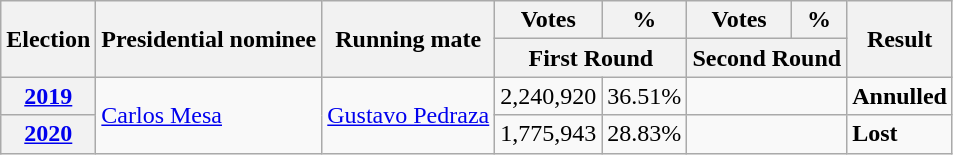<table class=wikitable>
<tr>
<th rowspan="2">Election</th>
<th rowspan="2">Presidential nominee</th>
<th rowspan="2">Running mate</th>
<th><strong>Votes</strong></th>
<th><strong>%</strong></th>
<th><strong>Votes</strong></th>
<th><strong>%</strong></th>
<th rowspan="2">Result</th>
</tr>
<tr>
<th colspan="2">First Round</th>
<th colspan="2">Second Round</th>
</tr>
<tr>
<th><a href='#'>2019</a></th>
<td rowspan="2"><a href='#'>Carlos Mesa</a></td>
<td rowspan="2"><a href='#'>Gustavo Pedraza</a></td>
<td>2,240,920</td>
<td>36.51%</td>
<td colspan="2"></td>
<td><strong>Annulled</strong> </td>
</tr>
<tr>
<th><a href='#'>2020</a></th>
<td>1,775,943</td>
<td>28.83%</td>
<td colspan="2"></td>
<td><strong>Lost</strong> </td>
</tr>
</table>
